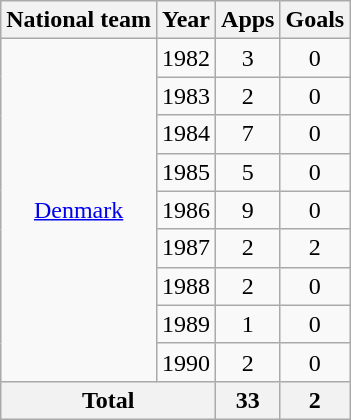<table class="wikitable" style="text-align:center">
<tr>
<th>National team</th>
<th>Year</th>
<th>Apps</th>
<th>Goals</th>
</tr>
<tr>
<td rowspan="9"><a href='#'>Denmark</a></td>
<td>1982</td>
<td>3</td>
<td>0</td>
</tr>
<tr>
<td>1983</td>
<td>2</td>
<td>0</td>
</tr>
<tr>
<td>1984</td>
<td>7</td>
<td>0</td>
</tr>
<tr>
<td>1985</td>
<td>5</td>
<td>0</td>
</tr>
<tr>
<td>1986</td>
<td>9</td>
<td>0</td>
</tr>
<tr>
<td>1987</td>
<td>2</td>
<td>2</td>
</tr>
<tr>
<td>1988</td>
<td>2</td>
<td>0</td>
</tr>
<tr>
<td>1989</td>
<td>1</td>
<td>0</td>
</tr>
<tr>
<td>1990</td>
<td>2</td>
<td>0</td>
</tr>
<tr>
<th colspan="2">Total</th>
<th>33</th>
<th>2</th>
</tr>
</table>
